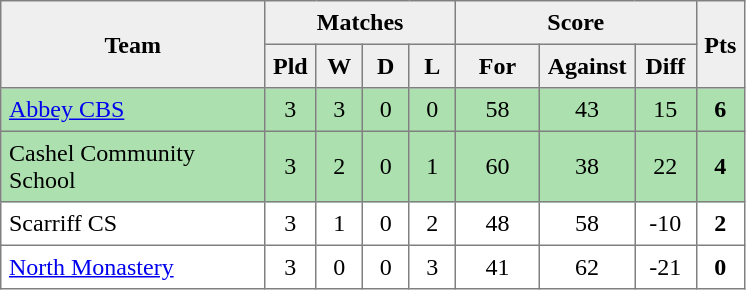<table style=border-collapse:collapse border=1 cellspacing=0 cellpadding=5>
<tr align=center bgcolor=#efefef>
<th rowspan=2 width=165>Team</th>
<th colspan=4>Matches</th>
<th colspan=3>Score</th>
<th rowspan=2width=20>Pts</th>
</tr>
<tr align=center bgcolor=#efefef>
<th width=20>Pld</th>
<th width=20>W</th>
<th width=20>D</th>
<th width=20>L</th>
<th width=45>For</th>
<th width=45>Against</th>
<th width=30>Diff</th>
</tr>
<tr align=center style="background:#ACE1AF;">
<td style="text-align:left;"><a href='#'>Abbey CBS</a></td>
<td>3</td>
<td>3</td>
<td>0</td>
<td>0</td>
<td>58</td>
<td>43</td>
<td>15</td>
<td><strong>6</strong></td>
</tr>
<tr align=center style="background:#ACE1AF;">
<td style="text-align:left;">Cashel Community School</td>
<td>3</td>
<td>2</td>
<td>0</td>
<td>1</td>
<td>60</td>
<td>38</td>
<td>22</td>
<td><strong>4</strong></td>
</tr>
<tr align=center>
<td style="text-align:left;">Scarriff CS</td>
<td>3</td>
<td>1</td>
<td>0</td>
<td>2</td>
<td>48</td>
<td>58</td>
<td>-10</td>
<td><strong>2</strong></td>
</tr>
<tr align=center>
<td style="text-align:left;"><a href='#'>North Monastery</a></td>
<td>3</td>
<td>0</td>
<td>0</td>
<td>3</td>
<td>41</td>
<td>62</td>
<td>-21</td>
<td><strong>0</strong></td>
</tr>
</table>
